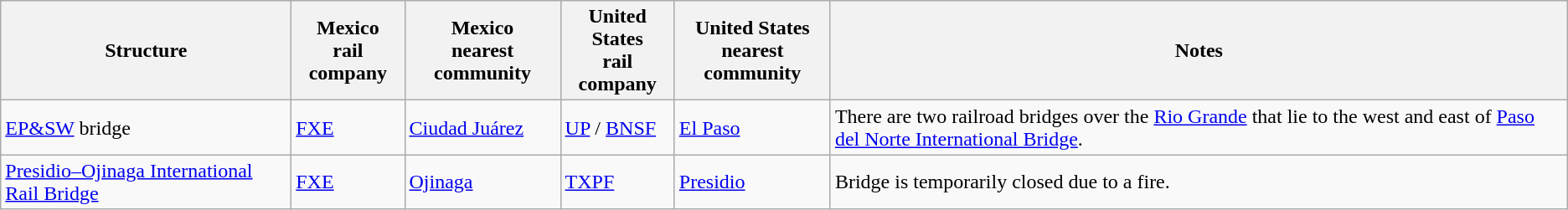<table class="wikitable">
<tr>
<th>Structure</th>
<th>Mexico<br>rail company</th>
<th>Mexico<br>nearest community</th>
<th>United States<br>rail company</th>
<th>United States<br>nearest community</th>
<th>Notes</th>
</tr>
<tr>
<td><a href='#'>EP&SW</a> bridge</td>
<td><a href='#'>FXE</a></td>
<td><a href='#'>Ciudad Juárez</a></td>
<td><a href='#'>UP</a> / <a href='#'>BNSF</a></td>
<td><a href='#'>El Paso</a></td>
<td>There are two railroad bridges over the <a href='#'>Rio Grande</a> that lie to the west and east of <a href='#'>Paso del Norte International Bridge</a>.</td>
</tr>
<tr>
<td><a href='#'>Presidio–Ojinaga International Rail Bridge</a></td>
<td><a href='#'>FXE</a></td>
<td><a href='#'>Ojinaga</a></td>
<td><a href='#'>TXPF</a></td>
<td><a href='#'>Presidio</a></td>
<td>Bridge is temporarily closed due to a fire.</td>
</tr>
</table>
